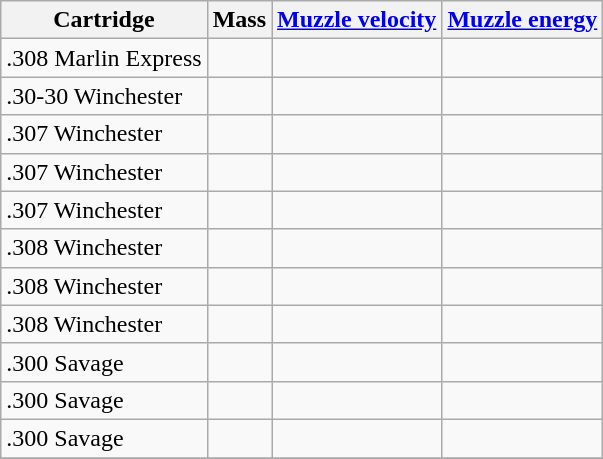<table class="wikitable">
<tr>
<th>Cartridge</th>
<th>Mass</th>
<th><a href='#'>Muzzle velocity</a></th>
<th><a href='#'>Muzzle energy</a></th>
</tr>
<tr>
<td>.308 Marlin Express</td>
<td></td>
<td></td>
<td> </td>
</tr>
<tr>
<td>.30-30 Winchester</td>
<td></td>
<td></td>
<td> </td>
</tr>
<tr>
<td>.307 Winchester</td>
<td></td>
<td></td>
<td>  </td>
</tr>
<tr>
<td>.307 Winchester</td>
<td></td>
<td></td>
<td>  </td>
</tr>
<tr>
<td>.307 Winchester</td>
<td></td>
<td></td>
<td>  </td>
</tr>
<tr>
<td>.308 Winchester</td>
<td></td>
<td></td>
<td>  </td>
</tr>
<tr>
<td>.308 Winchester</td>
<td></td>
<td></td>
<td>   </td>
</tr>
<tr>
<td>.308 Winchester</td>
<td></td>
<td></td>
<td>  </td>
</tr>
<tr>
<td>.300 Savage</td>
<td></td>
<td></td>
<td>  </td>
</tr>
<tr>
<td>.300 Savage</td>
<td></td>
<td></td>
<td>   </td>
</tr>
<tr>
<td>.300 Savage</td>
<td></td>
<td></td>
<td>  </td>
</tr>
<tr>
</tr>
</table>
